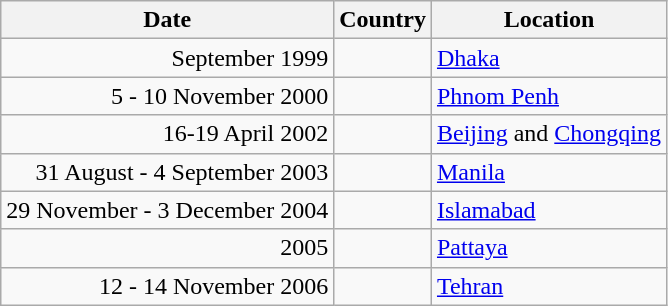<table class="wikitable" style="float:left; margin-right:1em">
<tr>
<th scope="col">Date</th>
<th scope="col">Country</th>
<th scope="col">Location</th>
</tr>
<tr>
<td style="text-align:right">September 1999</td>
<td></td>
<td><a href='#'>Dhaka</a></td>
</tr>
<tr>
<td style="text-align:right">5 - 10 November 2000</td>
<td></td>
<td><a href='#'>Phnom Penh</a></td>
</tr>
<tr>
<td style="text-align:right">16-19 April 2002</td>
<td></td>
<td><a href='#'>Beijing</a> and <a href='#'>Chongqing</a></td>
</tr>
<tr>
<td style="text-align:right">31 August - 4 September 2003</td>
<td></td>
<td><a href='#'>Manila</a></td>
</tr>
<tr>
<td style="text-align:right">29 November - 3 December 2004</td>
<td></td>
<td><a href='#'>Islamabad</a></td>
</tr>
<tr>
<td style="text-align:right">2005</td>
<td></td>
<td><a href='#'>Pattaya</a></td>
</tr>
<tr>
<td style="text-align:right">12 - 14 November 2006</td>
<td></td>
<td><a href='#'>Tehran</a></td>
</tr>
</table>
